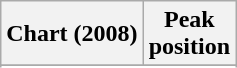<table class="wikitable sortable plainrowheaders" style="text-align:center">
<tr>
<th scope="col">Chart (2008)</th>
<th scope="col">Peak<br> position</th>
</tr>
<tr>
</tr>
<tr>
</tr>
<tr>
</tr>
<tr>
</tr>
<tr>
</tr>
<tr>
</tr>
<tr>
</tr>
<tr>
</tr>
<tr>
</tr>
</table>
